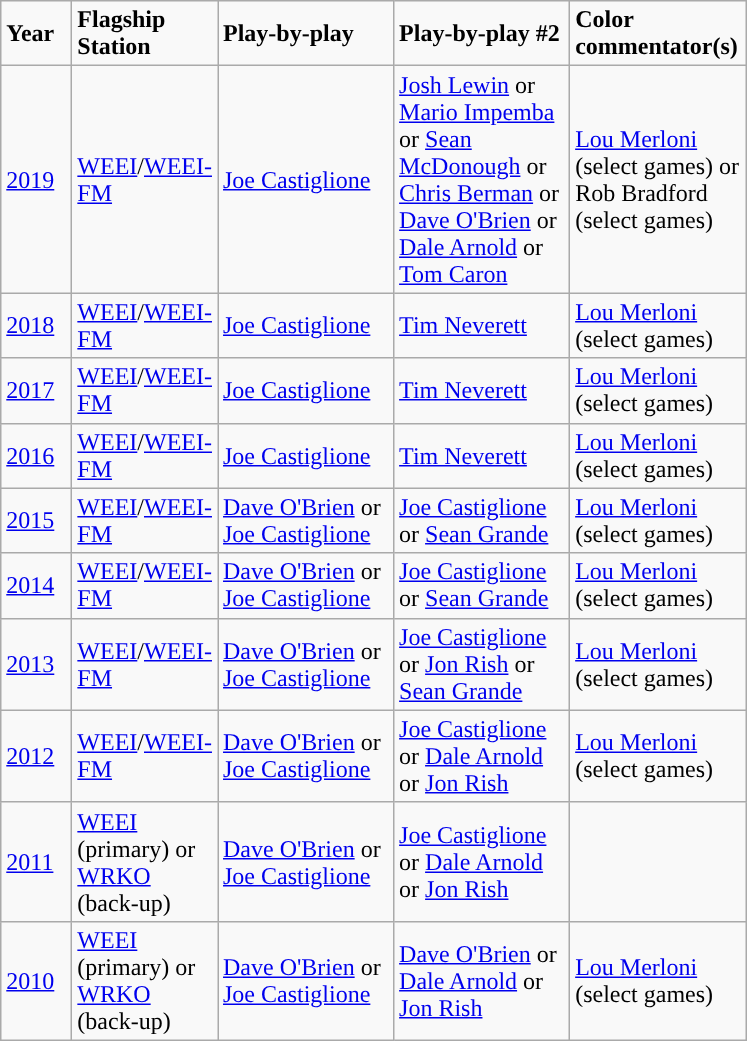<table class="wikitable">
<tr>
<td width="40"><strong>Year</strong></td>
<td width="40"><strong>Flagship Station</strong></td>
<td width="110"><strong>Play-by-play</strong></td>
<td width="110"><strong>Play-by-play #2</strong></td>
<td width="110"><strong>Color commentator(s)</strong></td>
</tr>
<tr>
<td><a href='#'>2019</a></td>
<td><a href='#'>WEEI</a>/<a href='#'>WEEI-FM</a></td>
<td><a href='#'>Joe Castiglione</a></td>
<td><a href='#'>Josh Lewin</a> or <a href='#'>Mario Impemba</a> or <a href='#'>Sean McDonough</a> or <a href='#'>Chris Berman</a> or <a href='#'>Dave O'Brien</a> or <a href='#'>Dale Arnold</a> or <a href='#'>Tom Caron</a></td>
<td><a href='#'>Lou Merloni</a> (select games) or Rob Bradford (select games)</td>
</tr>
<tr>
<td><a href='#'>2018</a></td>
<td><a href='#'>WEEI</a>/<a href='#'>WEEI-FM</a></td>
<td><a href='#'>Joe Castiglione</a></td>
<td><a href='#'>Tim Neverett</a></td>
<td><a href='#'>Lou Merloni</a> (select games)</td>
</tr>
<tr>
<td><a href='#'>2017</a></td>
<td><a href='#'>WEEI</a>/<a href='#'>WEEI-FM</a></td>
<td><a href='#'>Joe Castiglione</a></td>
<td><a href='#'>Tim Neverett</a></td>
<td><a href='#'>Lou Merloni</a> (select games)</td>
</tr>
<tr>
<td><a href='#'>2016</a></td>
<td><a href='#'>WEEI</a>/<a href='#'>WEEI-FM</a></td>
<td><a href='#'>Joe Castiglione</a></td>
<td><a href='#'>Tim Neverett</a></td>
<td><a href='#'>Lou Merloni</a> (select games)</td>
</tr>
<tr>
<td><a href='#'>2015</a></td>
<td><a href='#'>WEEI</a>/<a href='#'>WEEI-FM</a></td>
<td><a href='#'>Dave O'Brien</a> or <a href='#'>Joe Castiglione</a></td>
<td><a href='#'>Joe Castiglione</a> or <a href='#'>Sean Grande</a></td>
<td><a href='#'>Lou Merloni</a> (select games)</td>
</tr>
<tr>
<td><a href='#'>2014</a></td>
<td><a href='#'>WEEI</a>/<a href='#'>WEEI-FM</a></td>
<td><a href='#'>Dave O'Brien</a> or <a href='#'>Joe Castiglione</a></td>
<td><a href='#'>Joe Castiglione</a> or <a href='#'>Sean Grande</a></td>
<td><a href='#'>Lou Merloni</a> (select games)</td>
</tr>
<tr>
<td><a href='#'>2013</a></td>
<td><a href='#'>WEEI</a>/<a href='#'>WEEI-FM</a></td>
<td><a href='#'>Dave O'Brien</a> or <a href='#'>Joe Castiglione</a></td>
<td><a href='#'>Joe Castiglione</a> or <a href='#'>Jon Rish</a> or <a href='#'>Sean Grande</a></td>
<td><a href='#'>Lou Merloni</a> (select games)</td>
</tr>
<tr>
<td><a href='#'>2012</a></td>
<td><a href='#'>WEEI</a>/<a href='#'>WEEI-FM</a></td>
<td><a href='#'>Dave O'Brien</a> or <a href='#'>Joe Castiglione</a></td>
<td><a href='#'>Joe Castiglione</a> or <a href='#'>Dale Arnold</a> or <a href='#'>Jon Rish</a></td>
<td><a href='#'>Lou Merloni</a> (select games)</td>
</tr>
<tr>
<td><a href='#'>2011</a></td>
<td><a href='#'>WEEI</a> (primary) or <a href='#'>WRKO</a> (back-up)</td>
<td><a href='#'>Dave O'Brien</a> or <a href='#'>Joe Castiglione</a></td>
<td><a href='#'>Joe Castiglione</a> or <a href='#'>Dale Arnold</a> or <a href='#'>Jon Rish</a></td>
</tr>
<tr>
<td><a href='#'>2010</a></td>
<td><a href='#'>WEEI</a> (primary) or <a href='#'>WRKO</a> (back-up)</td>
<td><a href='#'>Dave O'Brien</a> or <a href='#'>Joe Castiglione</a></td>
<td><a href='#'>Dave O'Brien</a> or <a href='#'>Dale Arnold</a> or <a href='#'>Jon Rish</a></td>
<td><a href='#'>Lou Merloni</a> (select games)</td>
</tr>
</table>
